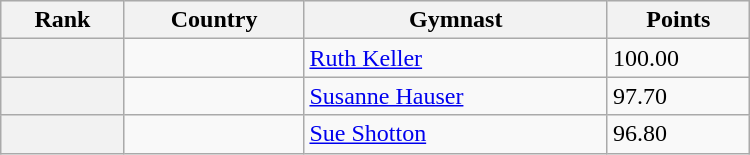<table class="wikitable" width=500>
<tr bgcolor="#efefef">
<th>Rank</th>
<th>Country</th>
<th>Gymnast</th>
<th>Points</th>
</tr>
<tr>
<th></th>
<td></td>
<td><a href='#'>Ruth Keller</a></td>
<td>100.00</td>
</tr>
<tr>
<th></th>
<td></td>
<td><a href='#'>Susanne Hauser</a></td>
<td>97.70</td>
</tr>
<tr>
<th></th>
<td></td>
<td><a href='#'>Sue Shotton</a></td>
<td>96.80</td>
</tr>
</table>
